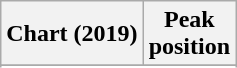<table class="wikitable sortable plainrowheaders" style="text-align:center">
<tr>
<th scope="col">Chart (2019)</th>
<th scope="col">Peak<br>position</th>
</tr>
<tr>
</tr>
<tr>
</tr>
</table>
